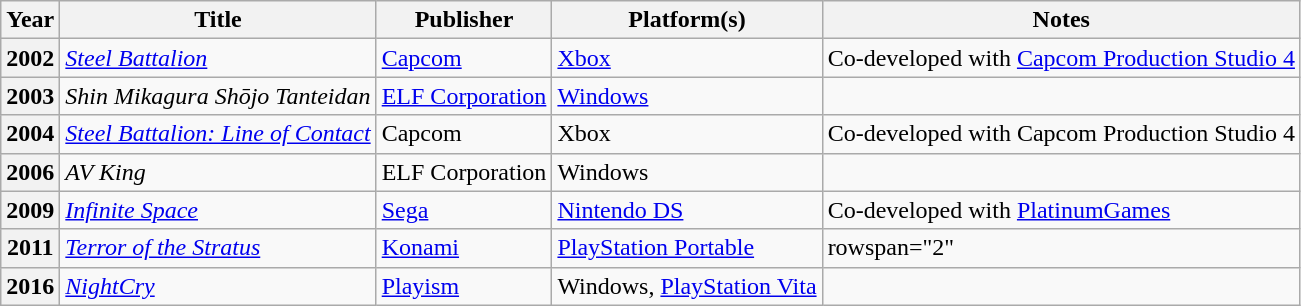<table class="wikitable sortable">
<tr>
<th>Year</th>
<th>Title</th>
<th>Publisher</th>
<th>Platform(s)</th>
<th class="unsortable">Notes</th>
</tr>
<tr>
<th>2002</th>
<td><em><a href='#'>Steel Battalion</a></em></td>
<td><a href='#'>Capcom</a></td>
<td><a href='#'>Xbox</a></td>
<td>Co-developed with <a href='#'>Capcom Production Studio 4</a></td>
</tr>
<tr>
<th>2003</th>
<td><em>Shin Mikagura Shōjo Tanteidan</em></td>
<td><a href='#'>ELF Corporation</a></td>
<td><a href='#'>Windows</a></td>
<td></td>
</tr>
<tr>
<th>2004</th>
<td><em><a href='#'>Steel Battalion: Line of Contact</a></em></td>
<td>Capcom</td>
<td>Xbox</td>
<td>Co-developed with Capcom Production Studio 4</td>
</tr>
<tr>
<th>2006</th>
<td><em>AV King</em></td>
<td>ELF Corporation</td>
<td>Windows</td>
<td></td>
</tr>
<tr>
<th>2009</th>
<td><em><a href='#'>Infinite Space</a></em></td>
<td><a href='#'>Sega</a></td>
<td><a href='#'>Nintendo DS</a></td>
<td>Co-developed with <a href='#'>PlatinumGames</a></td>
</tr>
<tr>
<th>2011</th>
<td><em><a href='#'>Terror of the Stratus</a></em></td>
<td><a href='#'>Konami</a></td>
<td><a href='#'>PlayStation Portable</a></td>
<td>rowspan="2" </td>
</tr>
<tr>
<th>2016</th>
<td><em><a href='#'>NightCry</a></em></td>
<td><a href='#'>Playism</a></td>
<td>Windows, <a href='#'>PlayStation Vita</a></td>
</tr>
</table>
